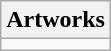<table class="wikitable collapsible collapsed">
<tr>
<th>Artworks</th>
</tr>
<tr>
<td></td>
</tr>
</table>
